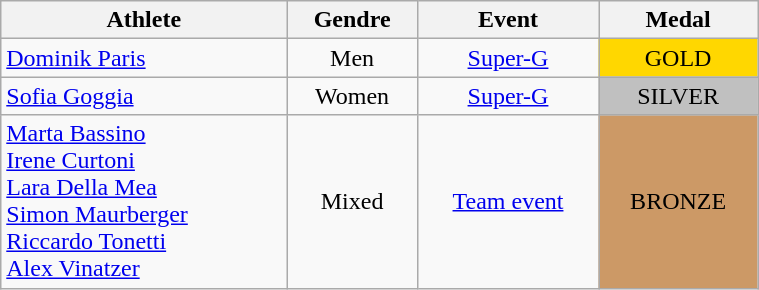<table class="wikitable" style="width:40%; font-size:100%; text-align:center;">
<tr>
<th>Athlete</th>
<th>Gendre</th>
<th>Event</th>
<th>Medal</th>
</tr>
<tr>
<td align=left><a href='#'>Dominik Paris</a></td>
<td>Men</td>
<td><a href='#'>Super-G</a></td>
<td bgcolor=gold>GOLD</td>
</tr>
<tr>
<td align=left><a href='#'>Sofia Goggia</a></td>
<td>Women</td>
<td><a href='#'>Super-G</a></td>
<td bgcolor=silver>SILVER</td>
</tr>
<tr>
<td align=left><a href='#'>Marta Bassino</a><br><a href='#'>Irene Curtoni</a><br><a href='#'>Lara Della Mea</a><br><a href='#'>Simon Maurberger</a><br><a href='#'>Riccardo Tonetti</a><br><a href='#'>Alex Vinatzer</a></td>
<td>Mixed</td>
<td><a href='#'>Team event</a></td>
<td bgcolor=cc9966>BRONZE</td>
</tr>
</table>
